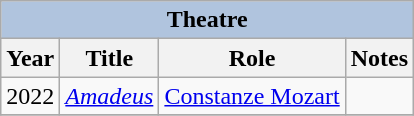<table class="wikitable">
<tr>
<th colspan="5" style="background:LightSteelBlue">Theatre</th>
</tr>
<tr>
<th>Year</th>
<th>Title</th>
<th>Role</th>
<th>Notes</th>
</tr>
<tr>
<td>2022</td>
<td><em><a href='#'>Amadeus</a></em></td>
<td><a href='#'>Constanze Mozart</a></td>
<td></td>
</tr>
<tr>
</tr>
</table>
